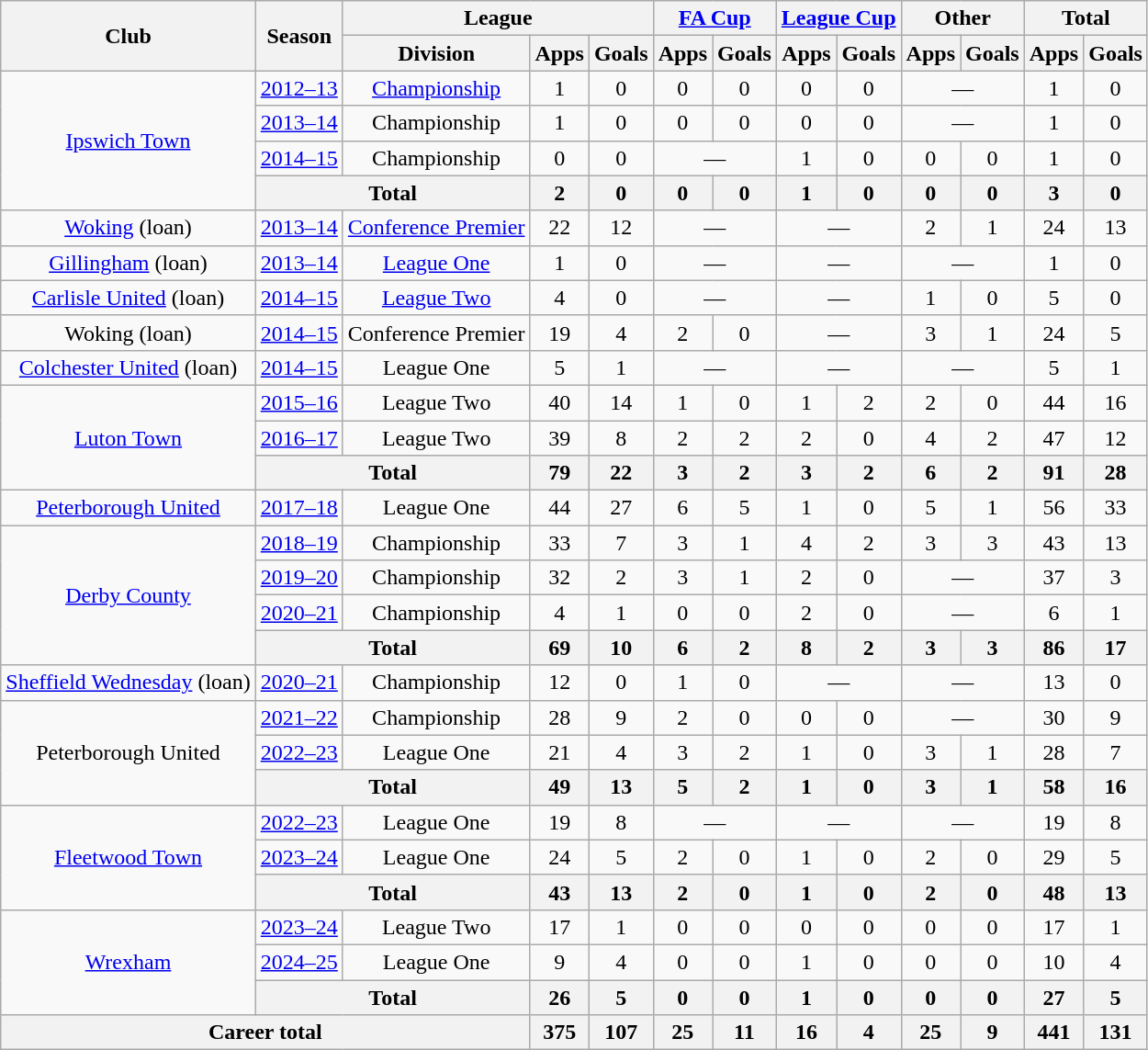<table class=wikitable style=text-align:center>
<tr>
<th rowspan=2>Club</th>
<th rowspan=2>Season</th>
<th colspan=3>League</th>
<th colspan=2><a href='#'>FA Cup</a></th>
<th colspan=2><a href='#'>League Cup</a></th>
<th colspan=2>Other</th>
<th colspan=2>Total</th>
</tr>
<tr>
<th>Division</th>
<th>Apps</th>
<th>Goals</th>
<th>Apps</th>
<th>Goals</th>
<th>Apps</th>
<th>Goals</th>
<th>Apps</th>
<th>Goals</th>
<th>Apps</th>
<th>Goals</th>
</tr>
<tr>
<td rowspan=4><a href='#'>Ipswich Town</a></td>
<td><a href='#'>2012–13</a></td>
<td><a href='#'>Championship</a></td>
<td>1</td>
<td>0</td>
<td>0</td>
<td>0</td>
<td>0</td>
<td>0</td>
<td colspan=2>—</td>
<td>1</td>
<td>0</td>
</tr>
<tr>
<td><a href='#'>2013–14</a></td>
<td>Championship</td>
<td>1</td>
<td>0</td>
<td>0</td>
<td>0</td>
<td>0</td>
<td>0</td>
<td colspan=2>—</td>
<td>1</td>
<td>0</td>
</tr>
<tr>
<td><a href='#'>2014–15</a></td>
<td>Championship</td>
<td>0</td>
<td>0</td>
<td colspan=2>—</td>
<td>1</td>
<td>0</td>
<td>0</td>
<td>0</td>
<td>1</td>
<td>0</td>
</tr>
<tr>
<th colspan=2>Total</th>
<th>2</th>
<th>0</th>
<th>0</th>
<th>0</th>
<th>1</th>
<th>0</th>
<th>0</th>
<th>0</th>
<th>3</th>
<th>0</th>
</tr>
<tr>
<td><a href='#'>Woking</a> (loan)</td>
<td><a href='#'>2013–14</a></td>
<td><a href='#'>Conference Premier</a></td>
<td>22</td>
<td>12</td>
<td colspan=2>—</td>
<td colspan=2>—</td>
<td>2</td>
<td>1</td>
<td>24</td>
<td>13</td>
</tr>
<tr>
<td><a href='#'>Gillingham</a> (loan)</td>
<td><a href='#'>2013–14</a></td>
<td><a href='#'>League One</a></td>
<td>1</td>
<td>0</td>
<td colspan=2>—</td>
<td colspan=2>—</td>
<td colspan=2>—</td>
<td>1</td>
<td>0</td>
</tr>
<tr>
<td><a href='#'>Carlisle United</a> (loan)</td>
<td><a href='#'>2014–15</a></td>
<td><a href='#'>League Two</a></td>
<td>4</td>
<td>0</td>
<td colspan=2>—</td>
<td colspan=2>—</td>
<td>1</td>
<td>0</td>
<td>5</td>
<td>0</td>
</tr>
<tr>
<td>Woking (loan)</td>
<td><a href='#'>2014–15</a></td>
<td>Conference Premier</td>
<td>19</td>
<td>4</td>
<td>2</td>
<td>0</td>
<td colspan=2>—</td>
<td>3</td>
<td>1</td>
<td>24</td>
<td>5</td>
</tr>
<tr>
<td><a href='#'>Colchester United</a> (loan)</td>
<td><a href='#'>2014–15</a></td>
<td>League One</td>
<td>5</td>
<td>1</td>
<td colspan=2>—</td>
<td colspan=2>—</td>
<td colspan=2>—</td>
<td>5</td>
<td>1</td>
</tr>
<tr>
<td rowspan=3><a href='#'>Luton Town</a></td>
<td><a href='#'>2015–16</a></td>
<td>League Two</td>
<td>40</td>
<td>14</td>
<td>1</td>
<td>0</td>
<td>1</td>
<td>2</td>
<td>2</td>
<td>0</td>
<td>44</td>
<td>16</td>
</tr>
<tr>
<td><a href='#'>2016–17</a></td>
<td>League Two</td>
<td>39</td>
<td>8</td>
<td>2</td>
<td>2</td>
<td>2</td>
<td>0</td>
<td>4</td>
<td>2</td>
<td>47</td>
<td>12</td>
</tr>
<tr>
<th colspan=2>Total</th>
<th>79</th>
<th>22</th>
<th>3</th>
<th>2</th>
<th>3</th>
<th>2</th>
<th>6</th>
<th>2</th>
<th>91</th>
<th>28</th>
</tr>
<tr>
<td><a href='#'>Peterborough United</a></td>
<td><a href='#'>2017–18</a></td>
<td>League One</td>
<td>44</td>
<td>27</td>
<td>6</td>
<td>5</td>
<td>1</td>
<td>0</td>
<td>5</td>
<td>1</td>
<td>56</td>
<td>33</td>
</tr>
<tr>
<td rowspan=4><a href='#'>Derby County</a></td>
<td><a href='#'>2018–19</a></td>
<td>Championship</td>
<td>33</td>
<td>7</td>
<td>3</td>
<td>1</td>
<td>4</td>
<td>2</td>
<td>3</td>
<td>3</td>
<td>43</td>
<td>13</td>
</tr>
<tr>
<td><a href='#'>2019–20</a></td>
<td>Championship</td>
<td>32</td>
<td>2</td>
<td>3</td>
<td>1</td>
<td>2</td>
<td>0</td>
<td colspan=2>—</td>
<td>37</td>
<td>3</td>
</tr>
<tr>
<td><a href='#'>2020–21</a></td>
<td>Championship</td>
<td>4</td>
<td>1</td>
<td>0</td>
<td>0</td>
<td>2</td>
<td>0</td>
<td colspan=2>—</td>
<td>6</td>
<td>1</td>
</tr>
<tr>
<th colspan=2>Total</th>
<th>69</th>
<th>10</th>
<th>6</th>
<th>2</th>
<th>8</th>
<th>2</th>
<th>3</th>
<th>3</th>
<th>86</th>
<th>17</th>
</tr>
<tr>
<td><a href='#'>Sheffield Wednesday</a> (loan)</td>
<td><a href='#'>2020–21</a></td>
<td>Championship</td>
<td>12</td>
<td>0</td>
<td>1</td>
<td>0</td>
<td colspan=2>—</td>
<td colspan=2>—</td>
<td>13</td>
<td>0</td>
</tr>
<tr>
<td rowspan=3>Peterborough United</td>
<td><a href='#'>2021–22</a></td>
<td>Championship</td>
<td>28</td>
<td>9</td>
<td>2</td>
<td>0</td>
<td>0</td>
<td>0</td>
<td colspan=2>—</td>
<td>30</td>
<td>9</td>
</tr>
<tr>
<td><a href='#'>2022–23</a></td>
<td>League One</td>
<td>21</td>
<td>4</td>
<td>3</td>
<td>2</td>
<td>1</td>
<td>0</td>
<td>3</td>
<td>1</td>
<td>28</td>
<td>7</td>
</tr>
<tr>
<th colspan=2>Total</th>
<th>49</th>
<th>13</th>
<th>5</th>
<th>2</th>
<th>1</th>
<th>0</th>
<th>3</th>
<th>1</th>
<th>58</th>
<th>16</th>
</tr>
<tr>
<td rowspan="3"><a href='#'>Fleetwood Town</a></td>
<td><a href='#'>2022–23</a></td>
<td>League One</td>
<td>19</td>
<td>8</td>
<td colspan=2>—</td>
<td colspan=2>—</td>
<td colspan=2>—</td>
<td>19</td>
<td>8</td>
</tr>
<tr>
<td><a href='#'>2023–24</a></td>
<td>League One</td>
<td>24</td>
<td>5</td>
<td>2</td>
<td>0</td>
<td>1</td>
<td>0</td>
<td>2</td>
<td>0</td>
<td>29</td>
<td>5</td>
</tr>
<tr>
<th colspan=2>Total</th>
<th>43</th>
<th>13</th>
<th>2</th>
<th>0</th>
<th>1</th>
<th>0</th>
<th>2</th>
<th>0</th>
<th>48</th>
<th>13</th>
</tr>
<tr>
<td rowspan="3"><a href='#'>Wrexham</a></td>
<td><a href='#'>2023–24</a></td>
<td>League Two</td>
<td>17</td>
<td>1</td>
<td>0</td>
<td>0</td>
<td>0</td>
<td>0</td>
<td>0</td>
<td>0</td>
<td>17</td>
<td>1</td>
</tr>
<tr>
<td><a href='#'>2024–25</a></td>
<td>League One</td>
<td>9</td>
<td>4</td>
<td>0</td>
<td>0</td>
<td>1</td>
<td>0</td>
<td>0</td>
<td>0</td>
<td>10</td>
<td>4</td>
</tr>
<tr>
<th colspan=2>Total</th>
<th>26</th>
<th>5</th>
<th>0</th>
<th>0</th>
<th>1</th>
<th>0</th>
<th>0</th>
<th>0</th>
<th>27</th>
<th>5</th>
</tr>
<tr>
<th colspan="3">Career total</th>
<th>375</th>
<th>107</th>
<th>25</th>
<th>11</th>
<th>16</th>
<th>4</th>
<th>25</th>
<th>9</th>
<th>441</th>
<th>131</th>
</tr>
</table>
